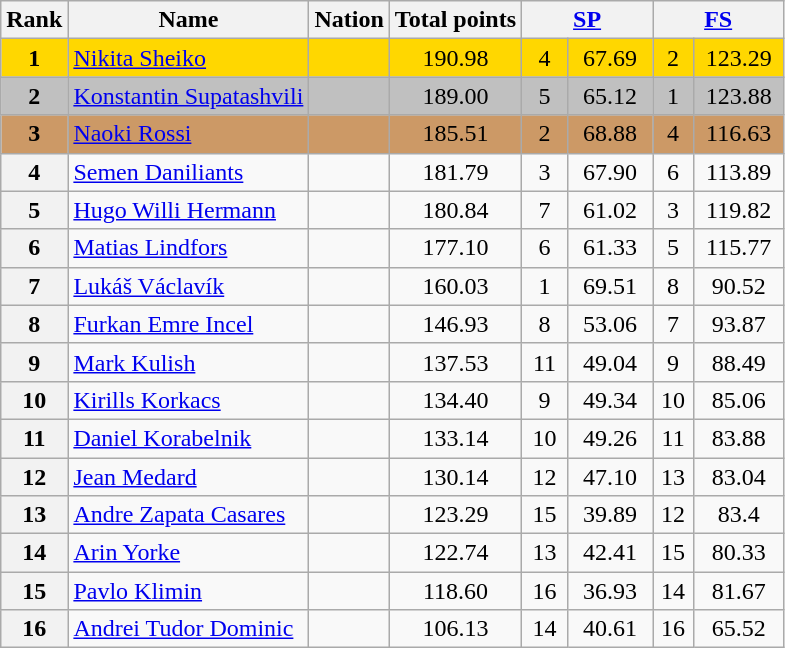<table class="wikitable sortable" style="text-align:center;">
<tr>
<th>Rank</th>
<th>Name</th>
<th>Nation</th>
<th>Total points</th>
<th colspan="2" width="80px"><a href='#'>SP</a></th>
<th colspan="2" width="80px"><a href='#'>FS</a></th>
</tr>
<tr bgcolor="gold">
<td><strong>1</strong></td>
<td align="left"><a href='#'>Nikita Sheiko</a></td>
<td align="left"></td>
<td>190.98</td>
<td>4</td>
<td>67.69</td>
<td>2</td>
<td>123.29</td>
</tr>
<tr bgcolor="silver">
<td><strong>2</strong></td>
<td align="left"><a href='#'>Konstantin Supatashvili</a></td>
<td align="left"></td>
<td>189.00</td>
<td>5</td>
<td>65.12</td>
<td>1</td>
<td>123.88</td>
</tr>
<tr bgcolor="CC9966">
<td><strong>3</strong></td>
<td align="left"><a href='#'>Naoki Rossi</a></td>
<td align="left"></td>
<td>185.51</td>
<td>2</td>
<td>68.88</td>
<td>4</td>
<td>116.63</td>
</tr>
<tr>
<th>4</th>
<td align="left"><a href='#'>Semen Daniliants</a></td>
<td align="left"></td>
<td>181.79</td>
<td>3</td>
<td>67.90</td>
<td>6</td>
<td>113.89</td>
</tr>
<tr>
<th>5</th>
<td align="left"><a href='#'>Hugo Willi Hermann</a></td>
<td align="left"></td>
<td>180.84</td>
<td>7</td>
<td>61.02</td>
<td>3</td>
<td>119.82</td>
</tr>
<tr>
<th>6</th>
<td align="left"><a href='#'>Matias Lindfors</a></td>
<td align="left"></td>
<td>177.10</td>
<td>6</td>
<td>61.33</td>
<td>5</td>
<td>115.77</td>
</tr>
<tr>
<th>7</th>
<td align="left"><a href='#'>Lukáš Václavík</a></td>
<td align="left"></td>
<td>160.03</td>
<td>1</td>
<td>69.51</td>
<td>8</td>
<td>90.52</td>
</tr>
<tr>
<th>8</th>
<td align="left"><a href='#'>Furkan Emre Incel</a></td>
<td align="left"></td>
<td>146.93</td>
<td>8</td>
<td>53.06</td>
<td>7</td>
<td>93.87</td>
</tr>
<tr>
<th>9</th>
<td align="left"><a href='#'>Mark Kulish</a></td>
<td align="left"></td>
<td>137.53</td>
<td>11</td>
<td>49.04</td>
<td>9</td>
<td>88.49</td>
</tr>
<tr>
<th>10</th>
<td align="left"><a href='#'>Kirills Korkacs</a></td>
<td align="left"></td>
<td>134.40</td>
<td>9</td>
<td>49.34</td>
<td>10</td>
<td>85.06</td>
</tr>
<tr>
<th>11</th>
<td align="left"><a href='#'>Daniel Korabelnik</a></td>
<td align="left"></td>
<td>133.14</td>
<td>10</td>
<td>49.26</td>
<td>11</td>
<td>83.88</td>
</tr>
<tr>
<th>12</th>
<td align="left"><a href='#'>Jean Medard</a></td>
<td align="left"></td>
<td>130.14</td>
<td>12</td>
<td>47.10</td>
<td>13</td>
<td>83.04</td>
</tr>
<tr>
<th>13</th>
<td align="left"><a href='#'>Andre Zapata Casares</a></td>
<td align="left"></td>
<td>123.29</td>
<td>15</td>
<td>39.89</td>
<td>12</td>
<td>83.4</td>
</tr>
<tr>
<th>14</th>
<td align="left"><a href='#'>Arin Yorke</a></td>
<td align="left"></td>
<td>122.74</td>
<td>13</td>
<td>42.41</td>
<td>15</td>
<td>80.33</td>
</tr>
<tr>
<th>15</th>
<td align="left"><a href='#'>Pavlo Klimin</a></td>
<td align="left"></td>
<td>118.60</td>
<td>16</td>
<td>36.93</td>
<td>14</td>
<td>81.67</td>
</tr>
<tr>
<th>16</th>
<td align="left"><a href='#'>Andrei Tudor Dominic</a></td>
<td align="left"></td>
<td>106.13</td>
<td>14</td>
<td>40.61</td>
<td>16</td>
<td>65.52</td>
</tr>
</table>
